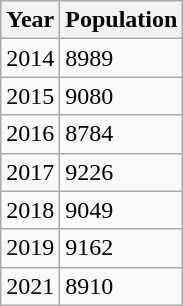<table class="wikitable">
<tr>
<th>Year</th>
<th>Population</th>
</tr>
<tr>
<td>2014</td>
<td>8989</td>
</tr>
<tr>
<td>2015</td>
<td>9080</td>
</tr>
<tr>
<td>2016</td>
<td>8784</td>
</tr>
<tr>
<td>2017</td>
<td>9226</td>
</tr>
<tr>
<td>2018</td>
<td>9049</td>
</tr>
<tr>
<td>2019</td>
<td>9162</td>
</tr>
<tr>
<td>2021</td>
<td>8910</td>
</tr>
</table>
